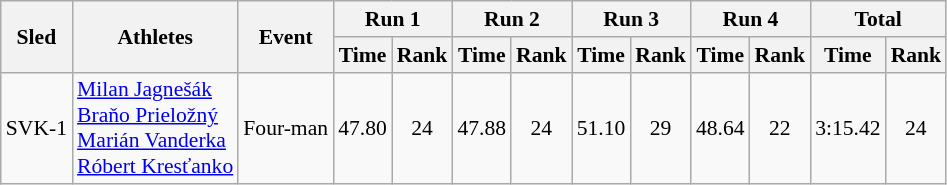<table class="wikitable"  border="1" style="font-size:90%">
<tr>
<th rowspan="2">Sled</th>
<th rowspan="2">Athletes</th>
<th rowspan="2">Event</th>
<th colspan="2">Run 1</th>
<th colspan="2">Run 2</th>
<th colspan="2">Run 3</th>
<th colspan="2">Run 4</th>
<th colspan="2">Total</th>
</tr>
<tr>
<th>Time</th>
<th>Rank</th>
<th>Time</th>
<th>Rank</th>
<th>Time</th>
<th>Rank</th>
<th>Time</th>
<th>Rank</th>
<th>Time</th>
<th>Rank</th>
</tr>
<tr>
<td align="center">SVK-1</td>
<td><a href='#'>Milan Jagnešák</a><br><a href='#'>Braňo Prieložný</a><br><a href='#'>Marián Vanderka</a><br><a href='#'>Róbert Kresťanko</a></td>
<td>Four-man</td>
<td align="center">47.80</td>
<td align="center">24</td>
<td align="center">47.88</td>
<td align="center">24</td>
<td align="center">51.10</td>
<td align="center">29</td>
<td align="center">48.64</td>
<td align="center">22</td>
<td align="center">3:15.42</td>
<td align="center">24</td>
</tr>
</table>
